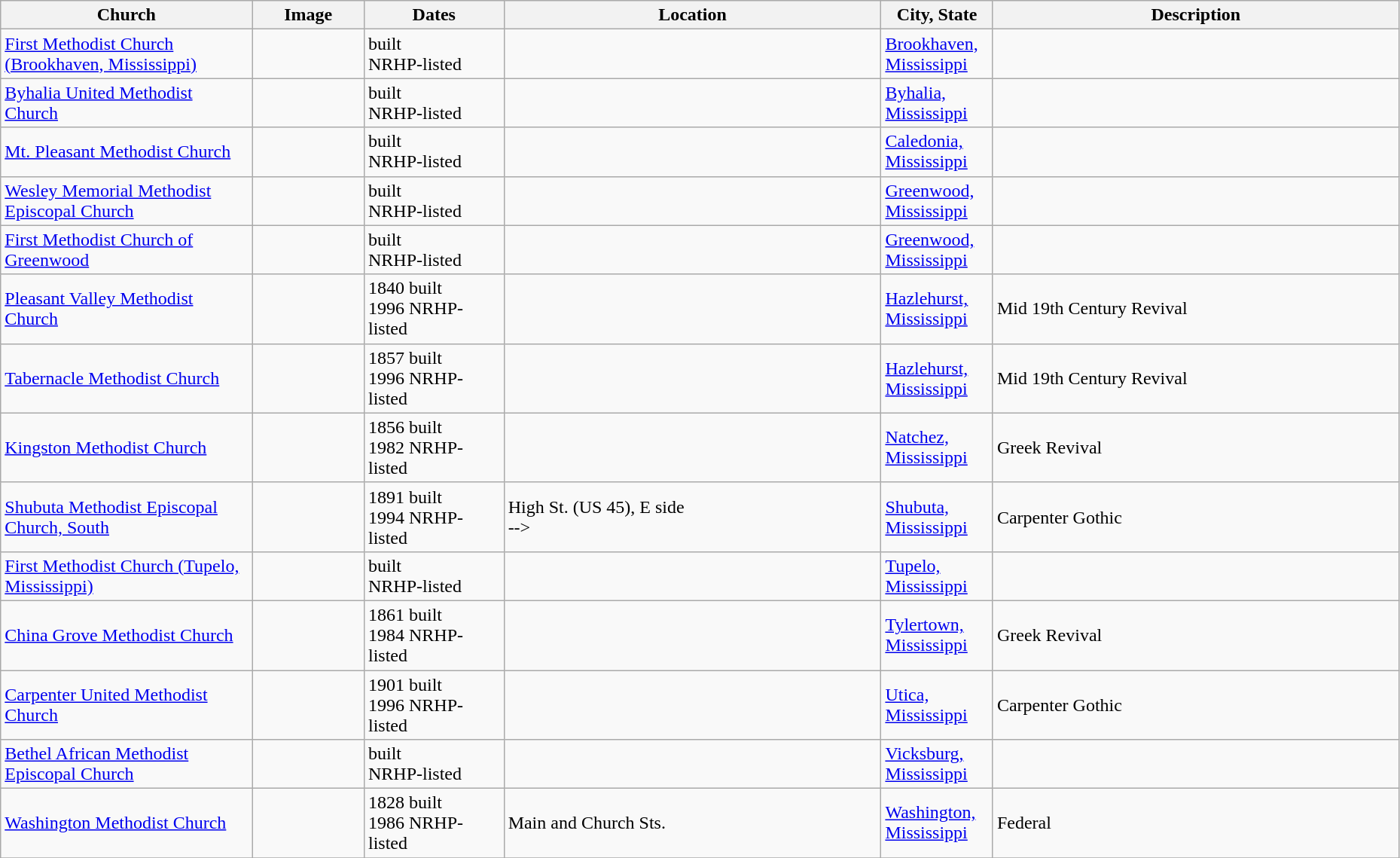<table class="wikitable sortable" style="width:98%">
<tr>
<th style="width:18%;"><strong>Church</strong></th>
<th style="width:8%;" class="unsortable"><strong>Image</strong></th>
<th style="width:10%;"><strong>Dates</strong></th>
<th><strong>Location</strong></th>
<th style="width:8%;"><strong>City, State</strong></th>
<th class="unsortable"><strong>Description</strong></th>
</tr>
<tr>
<td><a href='#'>First Methodist Church (Brookhaven, Mississippi)</a></td>
<td></td>
<td>built<br> NRHP-listed</td>
<td></td>
<td><a href='#'>Brookhaven, Mississippi</a></td>
<td></td>
</tr>
<tr>
<td><a href='#'>Byhalia United Methodist Church</a></td>
<td></td>
<td>built<br> NRHP-listed</td>
<td></td>
<td><a href='#'>Byhalia, Mississippi</a></td>
<td></td>
</tr>
<tr>
<td><a href='#'>Mt. Pleasant Methodist Church</a></td>
<td></td>
<td>built<br> NRHP-listed</td>
<td></td>
<td><a href='#'>Caledonia, Mississippi</a></td>
<td></td>
</tr>
<tr>
<td><a href='#'>Wesley Memorial Methodist Episcopal Church</a></td>
<td></td>
<td>built<br> NRHP-listed</td>
<td></td>
<td><a href='#'>Greenwood, Mississippi</a></td>
<td></td>
</tr>
<tr>
<td><a href='#'>First Methodist Church of Greenwood</a></td>
<td></td>
<td>built<br> NRHP-listed</td>
<td></td>
<td><a href='#'>Greenwood, Mississippi</a></td>
<td></td>
</tr>
<tr>
<td><a href='#'>Pleasant Valley Methodist Church</a></td>
<td></td>
<td>1840 built<br>1996 NRHP-listed</td>
<td><small></small></td>
<td><a href='#'>Hazlehurst, Mississippi</a></td>
<td>Mid 19th Century Revival</td>
</tr>
<tr>
<td><a href='#'>Tabernacle Methodist Church</a></td>
<td></td>
<td>1857 built<br>1996 NRHP-listed</td>
<td><small></small></td>
<td><a href='#'>Hazlehurst, Mississippi</a></td>
<td>Mid 19th Century Revival</td>
</tr>
<tr>
<td><a href='#'>Kingston Methodist Church</a></td>
<td></td>
<td>1856 built<br>1982 NRHP-listed</td>
<td><small></small></td>
<td><a href='#'>Natchez, Mississippi</a></td>
<td>Greek Revival</td>
</tr>
<tr>
<td><a href='#'>Shubuta Methodist Episcopal Church, South</a></td>
<td></td>
<td>1891 built<br>1994 NRHP-listed</td>
<td>High St. (US 45), E side<br><small></small> --></td>
<td><a href='#'>Shubuta, Mississippi</a></td>
<td>Carpenter Gothic</td>
</tr>
<tr>
<td><a href='#'>First Methodist Church (Tupelo, Mississippi)</a></td>
<td></td>
<td>built<br> NRHP-listed</td>
<td></td>
<td><a href='#'>Tupelo, Mississippi</a></td>
<td></td>
</tr>
<tr>
<td><a href='#'>China Grove Methodist Church</a></td>
<td></td>
<td>1861 built<br>1984 NRHP-listed</td>
<td><small></small></td>
<td><a href='#'>Tylertown, Mississippi</a></td>
<td>Greek Revival</td>
</tr>
<tr>
<td><a href='#'>Carpenter United Methodist Church</a></td>
<td></td>
<td>1901 built<br>1996 NRHP-listed</td>
<td><small></small></td>
<td><a href='#'>Utica, Mississippi</a></td>
<td>Carpenter Gothic</td>
</tr>
<tr>
<td><a href='#'>Bethel African Methodist Episcopal Church</a></td>
<td></td>
<td>built<br> NRHP-listed</td>
<td></td>
<td><a href='#'>Vicksburg, Mississippi</a></td>
<td></td>
</tr>
<tr Haven Chapel United Methodist Church>
<td><a href='#'>Washington Methodist Church</a></td>
<td></td>
<td>1828 built<br>1986 NRHP-listed</td>
<td>Main and Church Sts.<br><small></small></td>
<td><a href='#'>Washington, Mississippi</a></td>
<td>Federal</td>
</tr>
<tr>
</tr>
</table>
